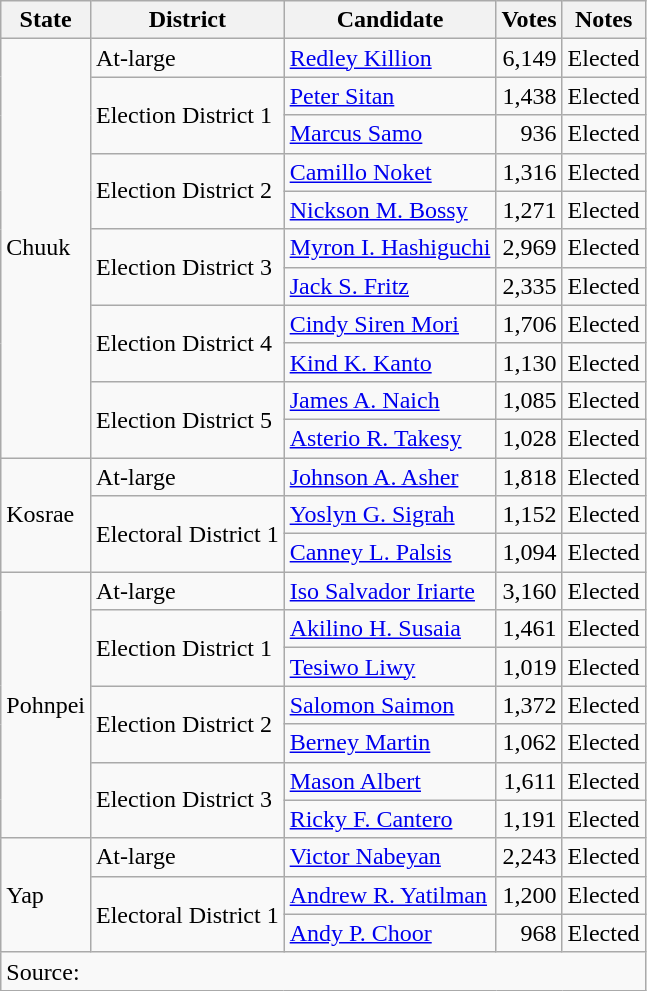<table class=wikitable>
<tr>
<th>State</th>
<th>District</th>
<th>Candidate</th>
<th>Votes</th>
<th>Notes</th>
</tr>
<tr>
<td rowspan=11>Chuuk</td>
<td>At-large</td>
<td><a href='#'>Redley Killion</a></td>
<td align=right>6,149</td>
<td>Elected</td>
</tr>
<tr>
<td rowspan=2>Election District 1</td>
<td><a href='#'>Peter Sitan</a></td>
<td align=right>1,438</td>
<td>Elected</td>
</tr>
<tr>
<td><a href='#'>Marcus Samo</a></td>
<td align=right>936</td>
<td>Elected</td>
</tr>
<tr>
<td rowspan=2>Election District 2</td>
<td><a href='#'>Camillo Noket</a></td>
<td align=right>1,316</td>
<td>Elected</td>
</tr>
<tr>
<td><a href='#'>Nickson M. Bossy</a></td>
<td align=right>1,271</td>
<td>Elected</td>
</tr>
<tr>
<td rowspan=2>Election District 3</td>
<td><a href='#'>Myron I. Hashiguchi</a></td>
<td align=right>2,969</td>
<td>Elected</td>
</tr>
<tr>
<td><a href='#'>Jack S. Fritz</a></td>
<td align=right>2,335</td>
<td>Elected</td>
</tr>
<tr>
<td rowspan=2>Election District 4</td>
<td><a href='#'>Cindy Siren Mori</a></td>
<td align=right>1,706</td>
<td>Elected</td>
</tr>
<tr>
<td><a href='#'>Kind K. Kanto</a></td>
<td align=right>1,130</td>
<td>Elected</td>
</tr>
<tr>
<td rowspan=2>Election District 5</td>
<td><a href='#'>James A. Naich</a></td>
<td align=right>1,085</td>
<td>Elected</td>
</tr>
<tr>
<td><a href='#'>Asterio R. Takesy</a></td>
<td align=right>1,028</td>
<td>Elected</td>
</tr>
<tr>
<td rowspan=3>Kosrae</td>
<td>At-large</td>
<td><a href='#'>Johnson A. Asher</a></td>
<td align=right>1,818</td>
<td>Elected</td>
</tr>
<tr>
<td rowspan=2>Electoral District 1</td>
<td><a href='#'>Yoslyn G. Sigrah</a></td>
<td align=right>1,152</td>
<td>Elected</td>
</tr>
<tr>
<td><a href='#'>Canney L. Palsis</a></td>
<td align=right>1,094</td>
<td>Elected</td>
</tr>
<tr>
<td rowspan=7>Pohnpei</td>
<td>At-large</td>
<td><a href='#'>Iso Salvador Iriarte</a></td>
<td align=right>3,160</td>
<td>Elected</td>
</tr>
<tr>
<td rowspan=2>Election District 1</td>
<td><a href='#'>Akilino H. Susaia</a></td>
<td align=right>1,461</td>
<td>Elected</td>
</tr>
<tr>
<td><a href='#'>Tesiwo Liwy</a></td>
<td align=right>1,019</td>
<td>Elected</td>
</tr>
<tr>
<td rowspan=2>Election District 2</td>
<td><a href='#'>Salomon Saimon</a></td>
<td align=right>1,372</td>
<td>Elected</td>
</tr>
<tr>
<td><a href='#'>Berney Martin</a></td>
<td align=right>1,062</td>
<td>Elected</td>
</tr>
<tr>
<td rowspan=2>Election District 3</td>
<td><a href='#'>Mason Albert</a></td>
<td align=right>1,611</td>
<td>Elected</td>
</tr>
<tr>
<td><a href='#'>Ricky F. Cantero</a></td>
<td align=right>1,191</td>
<td>Elected</td>
</tr>
<tr>
<td rowspan=3>Yap</td>
<td>At-large</td>
<td><a href='#'>Victor Nabeyan</a></td>
<td align=right>2,243</td>
<td>Elected</td>
</tr>
<tr>
<td rowspan=2>Electoral District 1</td>
<td><a href='#'>Andrew R. Yatilman</a></td>
<td align=right>1,200</td>
<td>Elected</td>
</tr>
<tr>
<td><a href='#'>Andy P. Choor</a></td>
<td align=right>968</td>
<td>Elected</td>
</tr>
<tr>
<td colspan=5>Source: </td>
</tr>
</table>
